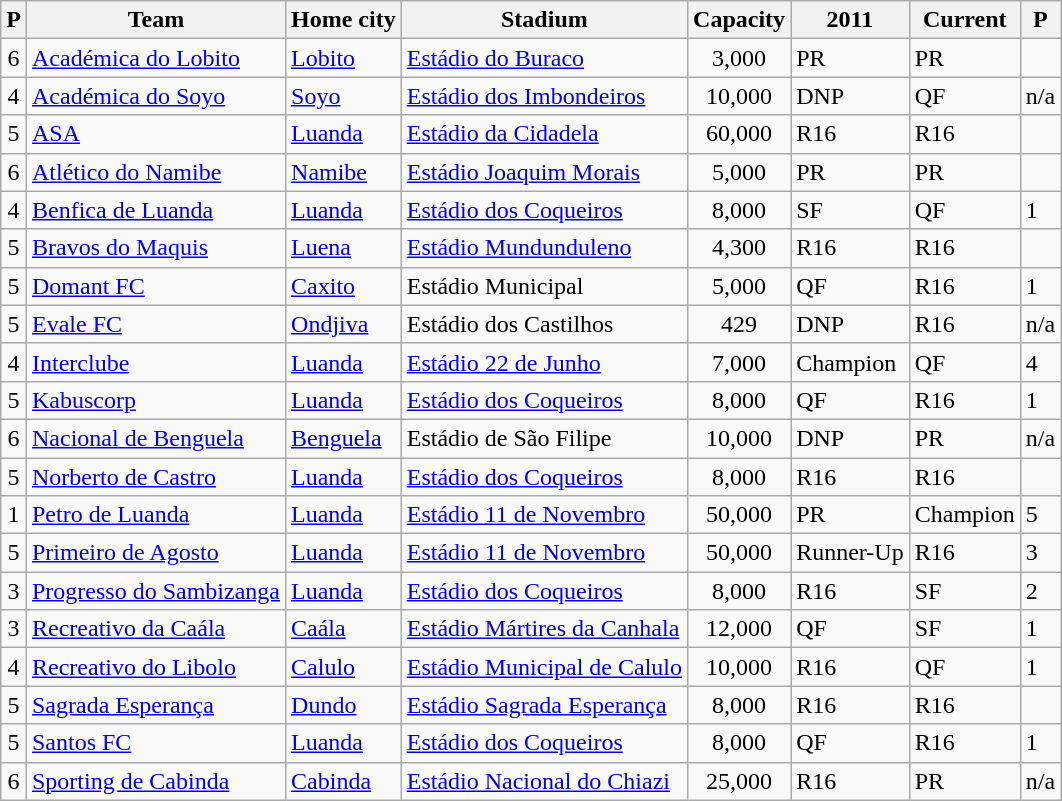<table class="wikitable sortable">
<tr>
<th>P</th>
<th>Team</th>
<th>Home city</th>
<th>Stadium</th>
<th>Capacity</th>
<th>2011</th>
<th>Current</th>
<th>P</th>
</tr>
<tr>
<td align=center>6</td>
<td><a href='#'>Académica do Lobito</a></td>
<td><a href='#'>Lobito</a></td>
<td><a href='#'>Estádio do Buraco</a></td>
<td align="center">3,000</td>
<td data-sort-value="6">PR</td>
<td data-sort-value="6">PR</td>
<td align=center data-sort-value="4"></td>
</tr>
<tr>
<td align=center>4</td>
<td><a href='#'>Académica do Soyo</a></td>
<td><a href='#'>Soyo</a></td>
<td><a href='#'>Estádio dos Imbondeiros</a></td>
<td align="center">10,000</td>
<td data-sort-value="7">DNP</td>
<td data-sort-value="4">QF</td>
<td>n/a</td>
</tr>
<tr>
<td align=center>5</td>
<td><a href='#'>ASA</a></td>
<td><a href='#'>Luanda</a></td>
<td><a href='#'>Estádio da Cidadela</a></td>
<td align="center">60,000</td>
<td data-sort-value="5">R16</td>
<td data-sort-value="5">R16</td>
<td align=center data-sort-value="4"></td>
</tr>
<tr>
<td align=center>6</td>
<td><a href='#'>Atlético do Namibe</a></td>
<td><a href='#'>Namibe</a></td>
<td><a href='#'>Estádio Joaquim Morais</a></td>
<td align="center">5,000</td>
<td data-sort-value="6">PR</td>
<td data-sort-value="6">PR</td>
<td align=center data-sort-value="4"></td>
</tr>
<tr>
<td align=center>4</td>
<td><a href='#'>Benfica de Luanda</a></td>
<td><a href='#'>Luanda</a></td>
<td><a href='#'>Estádio dos Coqueiros</a></td>
<td align="center">8,000</td>
<td data-sort-value="3">SF</td>
<td data-sort-value="4">QF</td>
<td> 1</td>
</tr>
<tr>
<td align=center>5</td>
<td><a href='#'>Bravos do Maquis</a></td>
<td><a href='#'>Luena</a></td>
<td><a href='#'>Estádio Mundunduleno</a></td>
<td align="center">4,300</td>
<td data-sort-value="5">R16</td>
<td data-sort-value="5">R16</td>
<td align=center data-sort-value="4"></td>
</tr>
<tr>
<td align=center>5</td>
<td><a href='#'>Domant FC</a></td>
<td><a href='#'>Caxito</a></td>
<td>Estádio Municipal</td>
<td align="center">5,000</td>
<td data-sort-value="4">QF</td>
<td data-sort-value="5">R16</td>
<td> 1</td>
</tr>
<tr>
<td align=center>5</td>
<td><a href='#'>Evale FC</a></td>
<td><a href='#'>Ondjiva</a></td>
<td>Estádio dos Castilhos</td>
<td align="center">429</td>
<td data-sort-value="7">DNP</td>
<td data-sort-value="5">R16</td>
<td>n/a</td>
</tr>
<tr>
<td align=center>4</td>
<td><a href='#'>Interclube</a></td>
<td><a href='#'>Luanda</a></td>
<td><a href='#'>Estádio 22 de Junho</a></td>
<td align="center">7,000</td>
<td data-sort-value="1">Champion</td>
<td data-sort-value="4">QF</td>
<td> 4</td>
</tr>
<tr>
<td align=center>5</td>
<td><a href='#'>Kabuscorp</a></td>
<td><a href='#'>Luanda</a></td>
<td><a href='#'>Estádio dos Coqueiros</a></td>
<td align="center">8,000</td>
<td data-sort-value="4">QF</td>
<td data-sort-value="5">R16</td>
<td> 1</td>
</tr>
<tr>
<td align=center>6</td>
<td><a href='#'>Nacional de Benguela</a></td>
<td><a href='#'>Benguela</a></td>
<td>Estádio de São Filipe</td>
<td align="center">10,000</td>
<td data-sort-value="7">DNP</td>
<td data-sort-value="6">PR</td>
<td>n/a</td>
</tr>
<tr>
<td align=center>5</td>
<td><a href='#'>Norberto de Castro</a></td>
<td><a href='#'>Luanda</a></td>
<td><a href='#'>Estádio dos Coqueiros</a></td>
<td align="center">8,000</td>
<td data-sort-value="5">R16</td>
<td data-sort-value="5">R16</td>
<td align=center data-sort-value="4"></td>
</tr>
<tr>
<td align=center>1</td>
<td><a href='#'>Petro de Luanda</a></td>
<td><a href='#'>Luanda</a></td>
<td><a href='#'>Estádio 11 de Novembro</a></td>
<td align="center">50,000</td>
<td data-sort-value="6">PR</td>
<td data-sort-value="1">Champion</td>
<td data-sort-value="1"> 5</td>
</tr>
<tr>
<td align=center>5</td>
<td><a href='#'>Primeiro de Agosto</a></td>
<td><a href='#'>Luanda</a></td>
<td><a href='#'>Estádio 11 de Novembro</a></td>
<td align="center">50,000</td>
<td data-sort-value="2">Runner-Up</td>
<td data-sort-value="5">R16</td>
<td> 3</td>
</tr>
<tr>
<td align=center>3</td>
<td><a href='#'>Progresso do Sambizanga</a></td>
<td><a href='#'>Luanda</a></td>
<td><a href='#'>Estádio dos Coqueiros</a></td>
<td align="center">8,000</td>
<td data-sort-value="5">R16</td>
<td data-sort-value="3">SF</td>
<td data-sort-value="2"> 2</td>
</tr>
<tr>
<td align=center>3</td>
<td><a href='#'>Recreativo da Caála</a></td>
<td><a href='#'>Caála</a></td>
<td><a href='#'>Estádio Mártires da Canhala</a></td>
<td align="center">12,000</td>
<td data-sort-value="4">QF</td>
<td data-sort-value="3">SF</td>
<td data-sort-value="3"> 1</td>
</tr>
<tr>
<td align=center>4</td>
<td><a href='#'>Recreativo do Libolo</a></td>
<td><a href='#'>Calulo</a></td>
<td><a href='#'>Estádio Municipal de Calulo</a></td>
<td align="center">10,000</td>
<td data-sort-value="5">R16</td>
<td data-sort-value="4">QF</td>
<td data-sort-value="3"> 1</td>
</tr>
<tr>
<td align=center>5</td>
<td><a href='#'>Sagrada Esperança</a></td>
<td><a href='#'>Dundo</a></td>
<td><a href='#'>Estádio Sagrada Esperança</a></td>
<td align="center">8,000</td>
<td data-sort-value="5">R16</td>
<td data-sort-value="5">R16</td>
<td align=center data-sort-value="4"></td>
</tr>
<tr>
<td align=center>5</td>
<td><a href='#'>Santos FC</a></td>
<td><a href='#'>Luanda</a></td>
<td><a href='#'>Estádio dos Coqueiros</a></td>
<td align="center">8,000</td>
<td data-sort-value="4">QF</td>
<td data-sort-value="5">R16</td>
<td> 1</td>
</tr>
<tr>
<td align=center>6</td>
<td><a href='#'>Sporting de Cabinda</a></td>
<td><a href='#'>Cabinda</a></td>
<td><a href='#'>Estádio Nacional do Chiazi</a></td>
<td align="center">25,000</td>
<td data-sort-value="5">R16</td>
<td data-sort-value="6">PR</td>
<td>n/a</td>
</tr>
</table>
